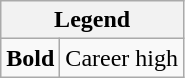<table class="wikitable mw-collapsible">
<tr>
<th colspan="2">Legend</th>
</tr>
<tr>
<td><strong>Bold</strong></td>
<td>Career high</td>
</tr>
</table>
